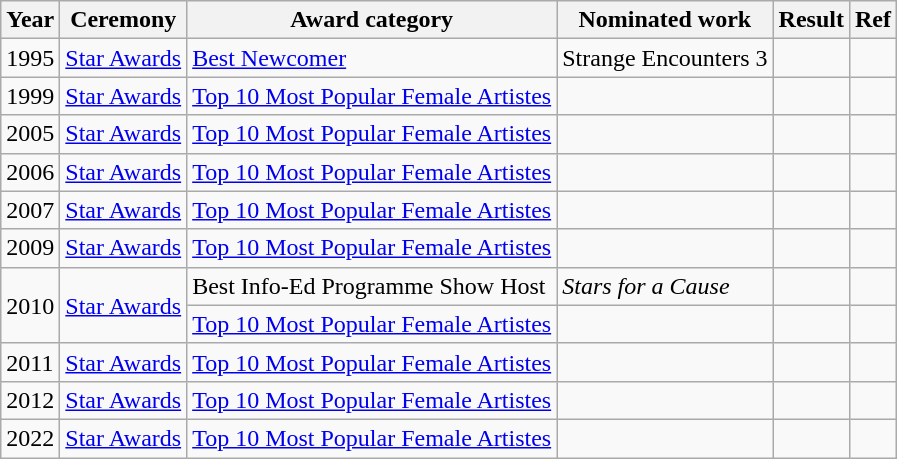<table class="wikitable sortable">
<tr>
<th>Year</th>
<th>Ceremony</th>
<th>Award category</th>
<th>Nominated work</th>
<th>Result</th>
<th class="unsortable">Ref</th>
</tr>
<tr>
<td>1995</td>
<td><a href='#'>Star Awards</a></td>
<td><a href='#'>Best Newcomer</a></td>
<td>Strange Encounters 3</td>
<td></td>
<td></td>
</tr>
<tr>
<td>1999</td>
<td><a href='#'>Star Awards</a></td>
<td><a href='#'>Top 10 Most Popular Female Artistes</a></td>
<td></td>
<td></td>
<td></td>
</tr>
<tr>
<td>2005</td>
<td><a href='#'>Star Awards</a></td>
<td><a href='#'>Top 10 Most Popular Female Artistes</a></td>
<td></td>
<td></td>
<td></td>
</tr>
<tr>
<td>2006</td>
<td><a href='#'>Star Awards</a></td>
<td><a href='#'>Top 10 Most Popular Female Artistes</a></td>
<td></td>
<td></td>
<td></td>
</tr>
<tr>
<td>2007</td>
<td><a href='#'>Star Awards</a></td>
<td><a href='#'>Top 10 Most Popular Female Artistes</a></td>
<td></td>
<td></td>
<td></td>
</tr>
<tr>
<td>2009</td>
<td><a href='#'>Star Awards</a></td>
<td><a href='#'>Top 10 Most Popular Female Artistes</a></td>
<td></td>
<td></td>
<td></td>
</tr>
<tr>
<td rowspan="2">2010</td>
<td rowspan="2"><a href='#'>Star Awards</a></td>
<td>Best Info-Ed Programme Show Host</td>
<td><em>Stars for a Cause</em></td>
<td></td>
<td></td>
</tr>
<tr>
<td><a href='#'>Top 10 Most Popular Female Artistes</a></td>
<td></td>
<td></td>
<td></td>
</tr>
<tr>
<td>2011</td>
<td><a href='#'>Star Awards</a></td>
<td><a href='#'>Top 10 Most Popular Female Artistes</a></td>
<td></td>
<td></td>
<td></td>
</tr>
<tr>
<td>2012</td>
<td><a href='#'>Star Awards</a></td>
<td><a href='#'>Top 10 Most Popular Female Artistes</a></td>
<td></td>
<td></td>
<td></td>
</tr>
<tr>
<td>2022</td>
<td><a href='#'>Star Awards</a></td>
<td><a href='#'>Top 10 Most Popular Female Artistes</a></td>
<td></td>
<td></td>
<td></td>
</tr>
</table>
